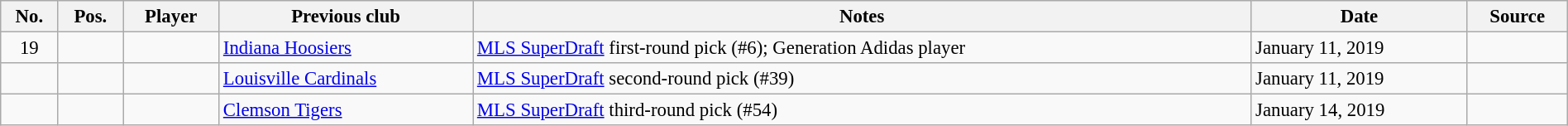<table class="wikitable sortable" style="width:100%; text-align:center; font-size:95%; text-align:left;">
<tr>
<th>No.</th>
<th>Pos.</th>
<th>Player</th>
<th>Previous club</th>
<th>Notes</th>
<th>Date</th>
<th>Source</th>
</tr>
<tr>
<td align=center>19</td>
<td align=center></td>
<td></td>
<td> <a href='#'>Indiana Hoosiers</a></td>
<td><a href='#'>MLS SuperDraft</a> first-round pick (#6); Generation Adidas player</td>
<td>January 11, 2019</td>
<td></td>
</tr>
<tr>
<td align=center></td>
<td align=center></td>
<td></td>
<td> <a href='#'>Louisville Cardinals</a></td>
<td><a href='#'>MLS SuperDraft</a> second-round pick (#39)</td>
<td>January 11, 2019</td>
<td></td>
</tr>
<tr>
<td align=center></td>
<td align=center></td>
<td></td>
<td> <a href='#'>Clemson Tigers</a></td>
<td><a href='#'>MLS SuperDraft</a> third-round pick (#54)</td>
<td>January 14, 2019</td>
<td></td>
</tr>
</table>
